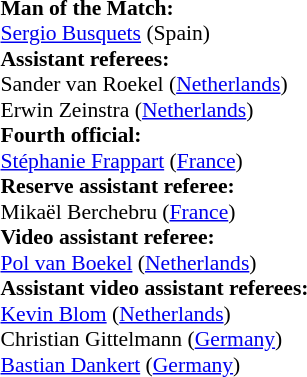<table style="width:100%; font-size:90%;">
<tr>
<td><br><strong>Man of the Match:</strong>
<br><a href='#'>Sergio Busquets</a> (Spain)<br><strong>Assistant referees:</strong>
<br>Sander van Roekel (<a href='#'>Netherlands</a>)
<br>Erwin Zeinstra (<a href='#'>Netherlands</a>)
<br><strong>Fourth official:</strong>
<br><a href='#'>Stéphanie Frappart</a> (<a href='#'>France</a>)
<br><strong>Reserve assistant referee:</strong>
<br>Mikaël Berchebru (<a href='#'>France</a>)
<br><strong>Video assistant referee:</strong>
<br><a href='#'>Pol van Boekel</a> (<a href='#'>Netherlands</a>)
<br><strong>Assistant video assistant referees:</strong>
<br><a href='#'>Kevin Blom</a> (<a href='#'>Netherlands</a>)
<br>Christian Gittelmann (<a href='#'>Germany</a>)
<br><a href='#'>Bastian Dankert</a> (<a href='#'>Germany</a>)</td>
</tr>
</table>
